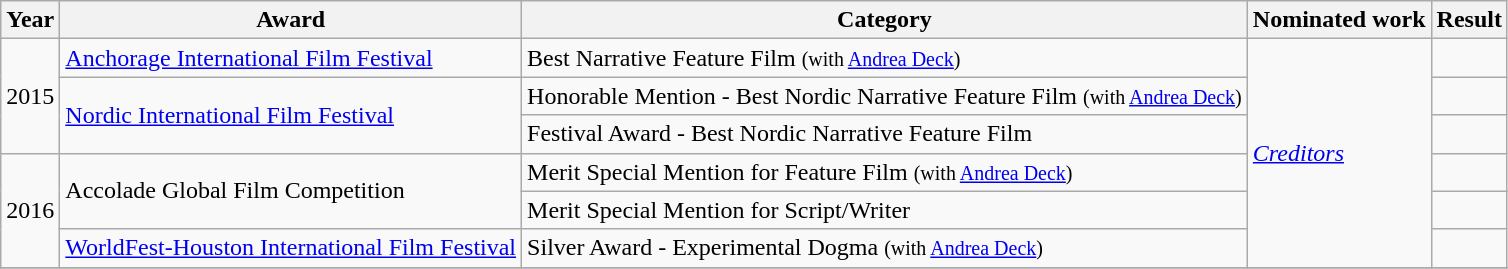<table class="wikitable sortable">
<tr>
<th>Year</th>
<th>Award</th>
<th>Category</th>
<th>Nominated work</th>
<th>Result</th>
</tr>
<tr>
<td rowspan="3">2015</td>
<td><a href='#'>Anchorage International Film Festival</a></td>
<td>Best Narrative Feature Film <small>(with <a href='#'>Andrea Deck</a>)</small></td>
<td rowspan="6"><em><a href='#'>Creditors</a></em></td>
<td></td>
</tr>
<tr>
<td rowspan="2"><a href='#'>Nordic International Film Festival</a></td>
<td>Honorable Mention - Best Nordic Narrative Feature Film <small>(with <a href='#'>Andrea Deck</a>)</small></td>
<td></td>
</tr>
<tr>
<td>Festival Award - Best Nordic Narrative Feature Film</td>
<td></td>
</tr>
<tr>
<td rowspan="3">2016</td>
<td rowspan="2">Accolade Global Film Competition</td>
<td>Merit Special Mention for Feature Film <small>(with <a href='#'>Andrea Deck</a>)</small></td>
<td></td>
</tr>
<tr>
<td>Merit Special Mention for Script/Writer</td>
<td></td>
</tr>
<tr>
<td><a href='#'>WorldFest-Houston International Film Festival</a></td>
<td>Silver Award - Experimental Dogma <small>(with <a href='#'>Andrea Deck</a>)</small></td>
<td></td>
</tr>
<tr>
</tr>
</table>
